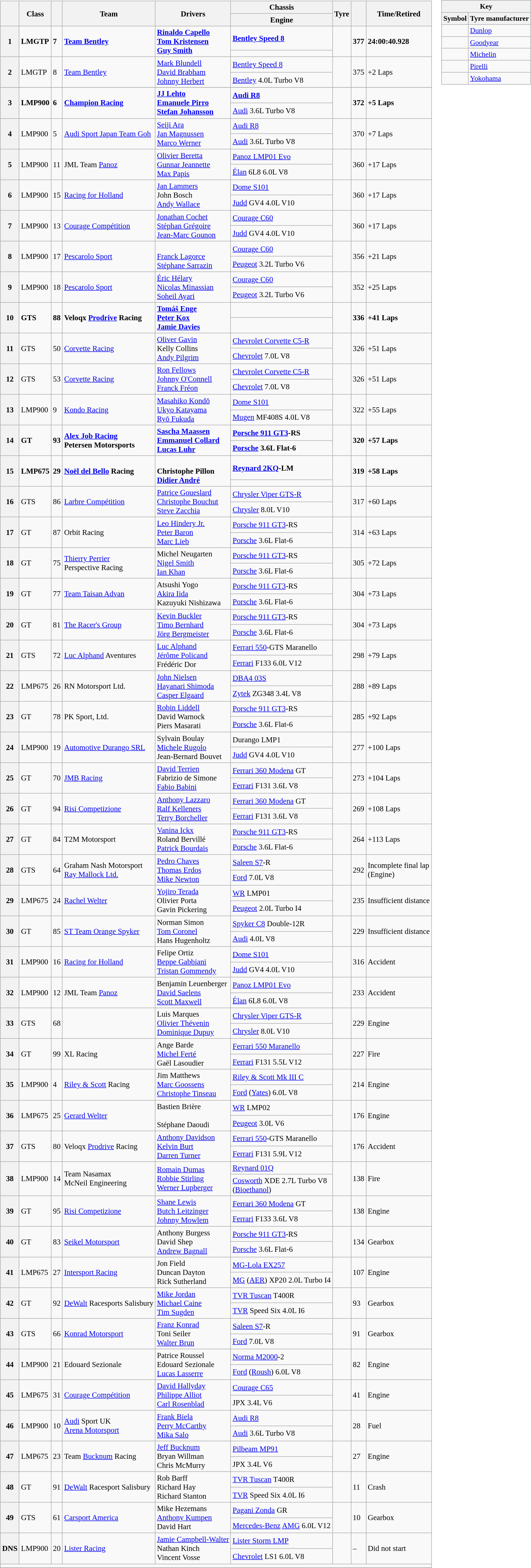<table>
<tr valign="top">
<td><br><table class="wikitable" style="font-size: 95%;">
<tr>
<th rowspan="2"></th>
<th rowspan="2">Class</th>
<th rowspan="2"></th>
<th rowspan="2">Team</th>
<th rowspan="2">Drivers</th>
<th scope="col">Chassis</th>
<th rowspan="2">Tyre</th>
<th rowspan="2"></th>
<th rowspan="2">Time/Retired</th>
</tr>
<tr>
<th>Engine</th>
</tr>
<tr style="font-weight:bold">
<th rowspan="2">1</th>
<td rowspan="2">LMGTP</td>
<td rowspan="2">7</td>
<td rowspan="2"> <a href='#'>Team Bentley</a></td>
<td rowspan="2"> <a href='#'>Rinaldo Capello</a><br> <a href='#'>Tom Kristensen</a><br> <a href='#'>Guy Smith</a></td>
<td><a href='#'>Bentley Speed 8</a></td>
<td rowspan="2"></td>
<td rowspan="2">377</td>
<td rowspan="2">24:00:40.928</td>
</tr>
<tr style="font-weight:bold">
<td></td>
</tr>
<tr>
<th rowspan="2">2</th>
<td rowspan="2">LMGTP</td>
<td rowspan="2">8</td>
<td rowspan="2"> <a href='#'>Team Bentley</a></td>
<td rowspan="2"> <a href='#'>Mark Blundell</a><br> <a href='#'>David Brabham</a><br> <a href='#'>Johnny Herbert</a></td>
<td><a href='#'>Bentley Speed 8</a></td>
<td rowspan="2"></td>
<td rowspan="2">375</td>
<td rowspan="2">+2 Laps</td>
</tr>
<tr>
<td><a href='#'>Bentley</a> 4.0L Turbo V8</td>
</tr>
<tr>
</tr>
<tr style="font-weight:bold">
<th rowspan="2">3</th>
<td rowspan="2">LMP900</td>
<td rowspan="2">6</td>
<td rowspan="2"> <a href='#'>Champion Racing</a></td>
<td rowspan="2"> <a href='#'>JJ Lehto</a><br> <a href='#'>Emanuele Pirro</a><br> <a href='#'>Stefan Johansson</a></td>
<td><a href='#'>Audi R8</a></td>
<td rowspan="2"></td>
<td rowspan="2">372</td>
<td rowspan="2">+5 Laps</td>
</tr>
<tr>
<td><a href='#'>Audi</a> 3.6L Turbo V8</td>
</tr>
<tr>
<th rowspan="2">4</th>
<td rowspan="2">LMP900</td>
<td rowspan="2">5</td>
<td rowspan="2"> <a href='#'>Audi Sport Japan Team Goh</a></td>
<td rowspan="2"> <a href='#'>Seiji Ara</a><br> <a href='#'>Jan Magnussen</a><br> <a href='#'>Marco Werner</a></td>
<td><a href='#'>Audi R8</a></td>
<td rowspan="2"></td>
<td rowspan="2">370</td>
<td rowspan="2">+7 Laps</td>
</tr>
<tr>
<td><a href='#'>Audi</a> 3.6L Turbo V8</td>
</tr>
<tr>
<th rowspan="2">5</th>
<td rowspan="2">LMP900</td>
<td rowspan="2">11</td>
<td rowspan="2"> JML Team <a href='#'>Panoz</a></td>
<td rowspan="2"> <a href='#'>Olivier Beretta</a><br> <a href='#'>Gunnar Jeannette</a><br> <a href='#'>Max Papis</a></td>
<td><a href='#'>Panoz LMP01 Evo</a></td>
<td rowspan="2"></td>
<td rowspan="2">360</td>
<td rowspan="2">+17 Laps</td>
</tr>
<tr>
<td><a href='#'>Élan</a> 6L8 6.0L V8</td>
</tr>
<tr>
<th rowspan="2">6</th>
<td rowspan="2">LMP900</td>
<td rowspan="2">15</td>
<td rowspan="2"> <a href='#'>Racing for Holland</a></td>
<td rowspan="2"> <a href='#'>Jan Lammers</a><br> John Bosch<br> <a href='#'>Andy Wallace</a></td>
<td><a href='#'>Dome S101</a></td>
<td rowspan="2"></td>
<td rowspan="2">360</td>
<td rowspan="2">+17 Laps</td>
</tr>
<tr>
<td><a href='#'>Judd</a> GV4 4.0L V10</td>
</tr>
<tr>
<th rowspan="2">7</th>
<td rowspan="2">LMP900</td>
<td rowspan="2">13</td>
<td rowspan="2"> <a href='#'>Courage Compétition</a></td>
<td rowspan="2"> <a href='#'>Jonathan Cochet</a><br> <a href='#'>Stéphan Grégoire</a><br> <a href='#'>Jean-Marc Gounon</a></td>
<td><a href='#'>Courage C60</a></td>
<td rowspan="2"></td>
<td rowspan="2">360</td>
<td rowspan="2">+17 Laps</td>
</tr>
<tr>
<td><a href='#'>Judd</a> GV4 4.0L V10</td>
</tr>
<tr>
<th rowspan="2">8</th>
<td rowspan="2">LMP900</td>
<td rowspan="2">17</td>
<td rowspan="2"> <a href='#'>Pescarolo Sport</a></td>
<td rowspan="2"><br> <a href='#'>Franck Lagorce</a><br> <a href='#'>Stéphane Sarrazin</a></td>
<td><a href='#'>Courage C60</a></td>
<td rowspan="2"></td>
<td rowspan="2">356</td>
<td rowspan="2">+21 Laps</td>
</tr>
<tr>
<td><a href='#'>Peugeot</a> 3.2L Turbo V6</td>
</tr>
<tr>
<th rowspan="2">9</th>
<td rowspan="2">LMP900</td>
<td rowspan="2">18</td>
<td rowspan="2"> <a href='#'>Pescarolo Sport</a></td>
<td rowspan="2"> <a href='#'>Éric Hélary</a><br> <a href='#'>Nicolas Minassian</a><br> <a href='#'>Soheil Ayari</a></td>
<td><a href='#'>Courage C60</a></td>
<td rowspan="2"></td>
<td rowspan="2">352</td>
<td rowspan="2">+25 Laps</td>
</tr>
<tr>
<td><a href='#'>Peugeot</a> 3.2L Turbo V6</td>
</tr>
<tr style="font-weight:bold">
<th rowspan="2">10</th>
<td rowspan="2">GTS</td>
<td rowspan="2">88</td>
<td rowspan="2"> Veloqx <a href='#'>Prodrive</a> Racing</td>
<td rowspan="2"> <a href='#'>Tomáš Enge</a><br> <a href='#'>Peter Kox</a><br> <a href='#'>Jamie Davies</a></td>
<td></td>
<td rowspan="2"></td>
<td rowspan="2">336</td>
<td rowspan="2">+41 Laps</td>
</tr>
<tr style="font-weight:bold">
<td></td>
</tr>
<tr>
<th rowspan="2">11</th>
<td rowspan="2">GTS</td>
<td rowspan="2">50</td>
<td rowspan="2"> <a href='#'>Corvette Racing</a></td>
<td rowspan="2"> <a href='#'>Oliver Gavin</a><br> Kelly Collins<br> <a href='#'>Andy Pilgrim</a></td>
<td><a href='#'>Chevrolet Corvette C5-R</a></td>
<td rowspan="2"></td>
<td rowspan="2">326</td>
<td rowspan="2">+51 Laps</td>
</tr>
<tr>
<td><a href='#'>Chevrolet</a> 7.0L V8</td>
</tr>
<tr>
<th rowspan="2">12</th>
<td rowspan="2">GTS</td>
<td rowspan="2">53</td>
<td rowspan="2"> <a href='#'>Corvette Racing</a></td>
<td rowspan="2"> <a href='#'>Ron Fellows</a><br> <a href='#'>Johnny O'Connell</a><br> <a href='#'>Franck Fréon</a></td>
<td><a href='#'>Chevrolet Corvette C5-R</a></td>
<td rowspan="2"></td>
<td rowspan="2">326</td>
<td rowspan="2">+51 Laps</td>
</tr>
<tr>
<td><a href='#'>Chevrolet</a> 7.0L V8</td>
</tr>
<tr>
<th rowspan="2">13</th>
<td rowspan="2">LMP900</td>
<td rowspan="2">9</td>
<td rowspan="2"> <a href='#'>Kondo Racing</a></td>
<td rowspan="2"> <a href='#'>Masahiko Kondō</a><br> <a href='#'>Ukyo Katayama</a><br> <a href='#'>Ryō Fukuda</a></td>
<td><a href='#'>Dome S101</a></td>
<td rowspan="2"></td>
<td rowspan="2">322</td>
<td rowspan="2">+55 Laps</td>
</tr>
<tr>
<td><a href='#'>Mugen</a> MF408S 4.0L V8</td>
</tr>
<tr style="font-weight:bold">
<th rowspan="2">14</th>
<td rowspan="2">GT</td>
<td rowspan="2">93</td>
<td rowspan="2"> <a href='#'>Alex Job Racing</a><br> Petersen Motorsports</td>
<td rowspan="2"> <a href='#'>Sascha Maassen</a><br> <a href='#'>Emmanuel Collard</a><br>  <a href='#'>Lucas Luhr</a></td>
<td><a href='#'>Porsche 911 GT3</a>-RS</td>
<td rowspan="2"></td>
<td rowspan="2">320</td>
<td rowspan="2">+57 Laps</td>
</tr>
<tr style="font-weight:bold">
<td><a href='#'>Porsche</a> 3.6L Flat-6</td>
</tr>
<tr style="font-weight:bold">
<th rowspan="2">15</th>
<td rowspan="2">LMP675</td>
<td rowspan="2">29</td>
<td rowspan="2"> <a href='#'>Noël del Bello</a> Racing</td>
<td rowspan="2"><br> Christophe Pillon<br> <a href='#'>Didier André</a></td>
<td><a href='#'>Reynard 2KQ</a>-LM</td>
<td rowspan="2"></td>
<td rowspan="2">319</td>
<td rowspan="2">+58 Laps</td>
</tr>
<tr style="font-weight:bold">
<td></td>
</tr>
<tr>
<th rowspan="2">16</th>
<td rowspan="2">GTS</td>
<td rowspan="2">86</td>
<td rowspan="2"> <a href='#'>Larbre Compétition</a></td>
<td rowspan="2"> <a href='#'>Patrice Goueslard</a><br> <a href='#'>Christophe Bouchut</a><br>  <a href='#'>Steve Zacchia</a></td>
<td><a href='#'>Chrysler Viper GTS-R</a></td>
<td rowspan="2"></td>
<td rowspan="2">317</td>
<td rowspan="2">+60 Laps</td>
</tr>
<tr>
<td><a href='#'>Chrysler</a> 8.0L V10</td>
</tr>
<tr>
<th rowspan="2">17</th>
<td rowspan="2">GT</td>
<td rowspan="2">87</td>
<td rowspan="2"> Orbit Racing</td>
<td rowspan="2"> <a href='#'>Leo Hindery Jr.</a><br> <a href='#'>Peter Baron</a><br> <a href='#'>Marc Lieb</a></td>
<td><a href='#'>Porsche 911 GT3</a>-RS</td>
<td rowspan="2"></td>
<td rowspan="2">314</td>
<td rowspan="2">+63 Laps</td>
</tr>
<tr>
<td><a href='#'>Porsche</a> 3.6L Flat-6</td>
</tr>
<tr>
<th rowspan="2">18</th>
<td rowspan="2">GT</td>
<td rowspan="2">75</td>
<td rowspan="2"> <a href='#'>Thierry Perrier</a><br> Perspective Racing</td>
<td rowspan="2"> Michel Neugarten<br> <a href='#'>Nigel Smith</a><br> <a href='#'>Ian Khan</a></td>
<td><a href='#'>Porsche 911 GT3</a>-RS</td>
<td rowspan="2"></td>
<td rowspan="2">305</td>
<td rowspan="2">+72 Laps</td>
</tr>
<tr>
<td><a href='#'>Porsche</a> 3.6L Flat-6</td>
</tr>
<tr>
<th rowspan="2">19</th>
<td rowspan="2">GT</td>
<td rowspan="2">77</td>
<td rowspan="2"> <a href='#'>Team Taisan Advan</a></td>
<td rowspan="2"> Atsushi Yogo<br> <a href='#'>Akira Iida</a><br> Kazuyuki Nishizawa</td>
<td><a href='#'>Porsche 911 GT3</a>-RS</td>
<td rowspan="2"></td>
<td rowspan="2">304</td>
<td rowspan="2">+73 Laps</td>
</tr>
<tr>
<td><a href='#'>Porsche</a> 3.6L Flat-6</td>
</tr>
<tr>
<th rowspan="2">20</th>
<td rowspan="2">GT</td>
<td rowspan="2">81</td>
<td rowspan="2"> <a href='#'>The Racer's Group</a></td>
<td rowspan="2"> <a href='#'>Kevin Buckler</a><br> <a href='#'>Timo Bernhard</a><br> <a href='#'>Jörg Bergmeister</a></td>
<td><a href='#'>Porsche 911 GT3</a>-RS</td>
<td rowspan="2"></td>
<td rowspan="2">304</td>
<td rowspan="2">+73 Laps</td>
</tr>
<tr>
<td><a href='#'>Porsche</a> 3.6L Flat-6</td>
</tr>
<tr>
<th rowspan="2">21</th>
<td rowspan="2">GTS</td>
<td rowspan="2">72</td>
<td rowspan="2"> <a href='#'>Luc Alphand</a> Aventures</td>
<td rowspan="2"> <a href='#'>Luc Alphand</a><br> <a href='#'>Jérôme Policand</a><br> Frédéric Dor</td>
<td><a href='#'>Ferrari 550</a>-GTS Maranello</td>
<td rowspan="2"></td>
<td rowspan="2">298</td>
<td rowspan="2">+79 Laps</td>
</tr>
<tr>
<td><a href='#'>Ferrari</a> F133 6.0L V12</td>
</tr>
<tr>
<th rowspan="2">22</th>
<td rowspan="2">LMP675</td>
<td rowspan="2">26</td>
<td rowspan="2"> RN Motorsport Ltd.</td>
<td rowspan="2"> <a href='#'>John Nielsen</a><br> <a href='#'>Hayanari Shimoda</a><br> <a href='#'>Casper Elgaard</a></td>
<td><a href='#'>DBA4 03S</a></td>
<td rowspan="2"></td>
<td rowspan="2">288</td>
<td rowspan="2">+89 Laps</td>
</tr>
<tr>
<td><a href='#'>Zytek</a> ZG348 3.4L V8</td>
</tr>
<tr>
<th rowspan="2">23</th>
<td rowspan="2">GT</td>
<td rowspan="2">78</td>
<td rowspan="2"> PK Sport, Ltd.</td>
<td rowspan="2"> <a href='#'>Robin Liddell</a><br> David Warnock<br> Piers Masarati</td>
<td><a href='#'>Porsche 911 GT3</a>-RS</td>
<td rowspan="2"></td>
<td rowspan="2">285</td>
<td rowspan="2">+92 Laps</td>
</tr>
<tr>
<td><a href='#'>Porsche</a> 3.6L Flat-6</td>
</tr>
<tr>
<th rowspan="2">24</th>
<td rowspan="2">LMP900</td>
<td rowspan="2">19</td>
<td rowspan="2"> <a href='#'>Automotive Durango SRL</a></td>
<td rowspan="2"> Sylvain Boulay<br> <a href='#'>Michele Rugolo</a><br> Jean-Bernard Bouvet</td>
<td>Durango LMP1</td>
<td rowspan="2"></td>
<td rowspan="2">277</td>
<td rowspan="2">+100 Laps</td>
</tr>
<tr>
<td><a href='#'>Judd</a> GV4 4.0L V10</td>
</tr>
<tr>
<th rowspan="2">25</th>
<td rowspan="2">GT</td>
<td rowspan="2">70</td>
<td rowspan="2"> <a href='#'>JMB Racing</a></td>
<td rowspan="2"> <a href='#'>David Terrien</a><br> Fabrizio de Simone<br> <a href='#'>Fabio Babini</a></td>
<td><a href='#'>Ferrari 360 Modena</a> GT</td>
<td rowspan="2"></td>
<td rowspan="2">273</td>
<td rowspan="2">+104 Laps</td>
</tr>
<tr>
<td><a href='#'>Ferrari</a> F131 3.6L V8</td>
</tr>
<tr>
<th rowspan="2">26</th>
<td rowspan="2">GT</td>
<td rowspan="2">94</td>
<td rowspan="2"> <a href='#'>Risi Competizione</a></td>
<td rowspan="2"> <a href='#'>Anthony Lazzaro</a><br> <a href='#'>Ralf Kelleners</a><br> <a href='#'>Terry Borcheller</a></td>
<td><a href='#'>Ferrari 360 Modena</a> GT</td>
<td rowspan="2"></td>
<td rowspan="2">269</td>
<td rowspan="2">+108 Laps</td>
</tr>
<tr>
<td><a href='#'>Ferrari</a> F131 3.6L V8</td>
</tr>
<tr>
<th rowspan="2">27</th>
<td rowspan="2">GT</td>
<td rowspan="2">84</td>
<td rowspan="2"> T2M Motorsport</td>
<td rowspan="2"> <a href='#'>Vanina Ickx</a><br> Roland Bervillé<br> <a href='#'>Patrick Bourdais</a></td>
<td><a href='#'>Porsche 911 GT3</a>-RS</td>
<td rowspan="2"></td>
<td rowspan="2">264</td>
<td rowspan="2">+113 Laps</td>
</tr>
<tr>
<td><a href='#'>Porsche</a> 3.6L Flat-6</td>
</tr>
<tr>
<th rowspan="2">28<br></th>
<td rowspan="2">GTS</td>
<td rowspan="2">64</td>
<td rowspan="2"> Graham Nash Motorsport<br> <a href='#'>Ray Mallock Ltd.</a></td>
<td rowspan="2"> <a href='#'>Pedro Chaves</a><br> <a href='#'>Thomas Erdos</a><br> <a href='#'>Mike Newton</a></td>
<td><a href='#'>Saleen S7</a>-R</td>
<td rowspan="2"></td>
<td rowspan="2">292</td>
<td rowspan="2">Incomplete final lap<br>(Engine)</td>
</tr>
<tr>
<td><a href='#'>Ford</a> 7.0L V8</td>
</tr>
<tr>
<th rowspan="2">29<br></th>
<td rowspan="2">LMP675</td>
<td rowspan="2">24</td>
<td rowspan="2"> <a href='#'>Rachel Welter</a></td>
<td rowspan="2"> <a href='#'>Yojiro Terada</a><br> Olivier Porta<br> Gavin Pickering</td>
<td><a href='#'>WR</a> LMP01</td>
<td rowspan="2"></td>
<td rowspan="2">235</td>
<td rowspan="2">Insufficient distance</td>
</tr>
<tr>
<td><a href='#'>Peugeot</a> 2.0L Turbo I4</td>
</tr>
<tr>
<th rowspan="2">30<br></th>
<td rowspan="2">GT</td>
<td rowspan="2">85</td>
<td rowspan="2"> <a href='#'>ST Team Orange Spyker</a></td>
<td rowspan="2"> Norman Simon<br> <a href='#'>Tom Coronel</a><br> Hans Hugenholtz</td>
<td><a href='#'>Spyker C8</a> Double-12R</td>
<td rowspan="2"></td>
<td rowspan="2">229</td>
<td rowspan="2">Insufficient distance</td>
</tr>
<tr>
<td><a href='#'>Audi</a> 4.0L V8</td>
</tr>
<tr>
<th rowspan="2">31<br></th>
<td rowspan="2">LMP900</td>
<td rowspan="2">16</td>
<td rowspan="2"> <a href='#'>Racing for Holland</a></td>
<td rowspan="2"> Felipe Ortiz<br> <a href='#'>Beppe Gabbiani</a><br> <a href='#'>Tristan Gommendy</a></td>
<td><a href='#'>Dome S101</a></td>
<td rowspan="2"></td>
<td rowspan="2">316</td>
<td rowspan="2">Accident</td>
</tr>
<tr>
<td><a href='#'>Judd</a> GV4 4.0L V10</td>
</tr>
<tr>
<th rowspan="2">32<br></th>
<td rowspan="2">LMP900</td>
<td rowspan="2">12</td>
<td rowspan="2"> JML Team <a href='#'>Panoz</a></td>
<td rowspan="2"> Benjamin Leuenberger<br> <a href='#'>David Saelens</a><br> <a href='#'>Scott Maxwell</a></td>
<td><a href='#'>Panoz LMP01 Evo</a></td>
<td rowspan="2"></td>
<td rowspan="2">233</td>
<td rowspan="2">Accident</td>
</tr>
<tr>
<td><a href='#'>Élan</a> 6L8 6.0L V8</td>
</tr>
<tr>
<th rowspan="2">33<br></th>
<td rowspan="2">GTS</td>
<td rowspan="2">68</td>
<td rowspan="2"></td>
<td rowspan="2"> Luis Marques<br> <a href='#'>Olivier Thévenin</a><br> <a href='#'>Dominique Dupuy</a></td>
<td><a href='#'>Chrysler Viper GTS-R</a></td>
<td rowspan="2"></td>
<td rowspan="2">229</td>
<td rowspan="2">Engine</td>
</tr>
<tr>
<td><a href='#'>Chrysler</a> 8.0L V10</td>
</tr>
<tr>
<th rowspan="2">34<br></th>
<td rowspan="2">GT</td>
<td rowspan="2">99</td>
<td rowspan="2"> XL Racing</td>
<td rowspan="2"> Ange Barde<br> <a href='#'>Michel Ferté</a><br> Gaël Lasoudier</td>
<td><a href='#'>Ferrari 550 Maranello</a></td>
<td rowspan="2"></td>
<td rowspan="2">227</td>
<td rowspan="2">Fire</td>
</tr>
<tr>
<td><a href='#'>Ferrari</a> F131 5.5L V12</td>
</tr>
<tr>
<th rowspan="2">35<br></th>
<td rowspan="2">LMP900</td>
<td rowspan="2">4</td>
<td rowspan="2"> <a href='#'>Riley & Scott</a> Racing</td>
<td rowspan="2"> Jim Matthews<br> <a href='#'>Marc Goossens</a><br> <a href='#'>Christophe Tinseau</a></td>
<td><a href='#'>Riley & Scott Mk III C</a></td>
<td rowspan="2"></td>
<td rowspan="2">214</td>
<td rowspan="2">Engine</td>
</tr>
<tr>
<td><a href='#'>Ford</a> (<a href='#'>Yates</a>) 6.0L V8</td>
</tr>
<tr>
<th rowspan="2">36<br></th>
<td rowspan="2">LMP675</td>
<td rowspan="2">25</td>
<td rowspan="2"> <a href='#'>Gerard Welter</a></td>
<td rowspan="2"> Bastien Brière<br><br> Stéphane Daoudi</td>
<td><a href='#'>WR</a> LMP02</td>
<td rowspan="2"></td>
<td rowspan="2">176</td>
<td rowspan="2">Engine</td>
</tr>
<tr>
<td><a href='#'>Peugeot</a> 3.0L V6</td>
</tr>
<tr>
<th rowspan="2">37<br></th>
<td rowspan="2">GTS</td>
<td rowspan="2">80</td>
<td rowspan="2"> Veloqx <a href='#'>Prodrive</a> Racing</td>
<td rowspan="2"> <a href='#'>Anthony Davidson</a><br> <a href='#'>Kelvin Burt</a><br> <a href='#'>Darren Turner</a></td>
<td><a href='#'>Ferrari 550</a>-GTS Maranello</td>
<td rowspan="2"></td>
<td rowspan="2">176</td>
<td rowspan="2">Accident</td>
</tr>
<tr>
<td><a href='#'>Ferrari</a> F131 5.9L V12</td>
</tr>
<tr>
<th rowspan="2">38<br></th>
<td rowspan="2">LMP900</td>
<td rowspan="2">14</td>
<td rowspan="2"> Team Nasamax<br> McNeil Engineering</td>
<td rowspan="2"> <a href='#'>Romain Dumas</a><br> <a href='#'>Robbie Stirling</a><br> <a href='#'>Werner Lupberger</a></td>
<td><a href='#'>Reynard 01Q</a></td>
<td rowspan="2"></td>
<td rowspan="2">138</td>
<td rowspan="2">Fire</td>
</tr>
<tr>
<td><a href='#'>Cosworth</a> XDE 2.7L Turbo V8<br>(<a href='#'>Bioethanol</a>)</td>
</tr>
<tr>
<th rowspan="2">39<br></th>
<td rowspan="2">GT</td>
<td rowspan="2">95</td>
<td rowspan="2"> <a href='#'>Risi Competizione</a></td>
<td rowspan="2"> <a href='#'>Shane Lewis</a><br> <a href='#'>Butch Leitzinger</a><br> <a href='#'>Johnny Mowlem</a></td>
<td><a href='#'>Ferrari 360 Modena</a> GT</td>
<td rowspan="2"></td>
<td rowspan="2">138</td>
<td rowspan="2">Engine</td>
</tr>
<tr>
<td><a href='#'>Ferrari</a> F133 3.6L V8</td>
</tr>
<tr>
<th rowspan="2">40<br></th>
<td rowspan="2">GT</td>
<td rowspan="2">83</td>
<td rowspan="2"> <a href='#'>Seikel Motorsport</a></td>
<td rowspan="2"> Anthony Burgess<br> David Shep<br> <a href='#'>Andrew Bagnall</a></td>
<td><a href='#'>Porsche 911 GT3</a>-RS</td>
<td rowspan="2"></td>
<td rowspan="2">134</td>
<td rowspan="2">Gearbox</td>
</tr>
<tr>
<td><a href='#'>Porsche</a> 3.6L Flat-6</td>
</tr>
<tr>
<th rowspan="2">41<br></th>
<td rowspan="2">LMP675</td>
<td rowspan="2">27</td>
<td rowspan="2"> <a href='#'>Intersport Racing</a></td>
<td rowspan="2"> Jon Field<br> Duncan Dayton<br> Rick Sutherland</td>
<td><a href='#'>MG-Lola EX257</a></td>
<td rowspan="2"></td>
<td rowspan="2">107</td>
<td rowspan="2">Engine</td>
</tr>
<tr>
<td><a href='#'>MG</a> (<a href='#'>AER</a>) XP20 2.0L Turbo I4</td>
</tr>
<tr>
<th rowspan="2">42<br></th>
<td rowspan="2">GT</td>
<td rowspan="2">92</td>
<td rowspan="2"> <a href='#'>DeWalt</a> Racesports Salisbury</td>
<td rowspan="2"> <a href='#'>Mike Jordan</a><br> <a href='#'>Michael Caine</a><br> <a href='#'>Tim Sugden</a></td>
<td><a href='#'>TVR Tuscan</a> T400R</td>
<td rowspan="2"></td>
<td rowspan="2">93</td>
<td rowspan="2">Gearbox</td>
</tr>
<tr>
<td><a href='#'>TVR</a> Speed Six 4.0L I6</td>
</tr>
<tr>
<th rowspan="2">43<br></th>
<td rowspan="2">GTS</td>
<td rowspan="2">66</td>
<td rowspan="2"> <a href='#'>Konrad Motorsport</a></td>
<td rowspan="2"> <a href='#'>Franz Konrad</a><br> Toni Seiler<br> <a href='#'>Walter Brun</a></td>
<td><a href='#'>Saleen S7</a>-R</td>
<td rowspan="2"></td>
<td rowspan="2">91</td>
<td rowspan="2">Gearbox</td>
</tr>
<tr>
<td><a href='#'>Ford</a> 7.0L V8</td>
</tr>
<tr>
<th rowspan="2">44<br></th>
<td rowspan="2">LMP900</td>
<td rowspan="2">21</td>
<td rowspan="2"> Edouard Sezionale</td>
<td rowspan="2"> Patrice Roussel<br> Edouard Sezionale<br> <a href='#'>Lucas Lasserre</a></td>
<td><a href='#'>Norma M2000</a>-2</td>
<td rowspan="2"></td>
<td rowspan="2">82</td>
<td rowspan="2">Engine</td>
</tr>
<tr>
<td><a href='#'>Ford</a> (<a href='#'>Roush</a>) 6.0L V8</td>
</tr>
<tr>
<th rowspan="2">45<br></th>
<td rowspan="2">LMP675</td>
<td rowspan="2">31</td>
<td rowspan="2"> <a href='#'>Courage Compétition</a></td>
<td rowspan="2"> <a href='#'>David Hallyday</a><br> <a href='#'>Philippe Alliot</a><br> <a href='#'>Carl Rosenblad</a></td>
<td><a href='#'>Courage C65</a></td>
<td rowspan="2"></td>
<td rowspan="2">41</td>
<td rowspan="2">Engine</td>
</tr>
<tr>
<td>JPX 3.4L V6</td>
</tr>
<tr>
<th rowspan="2">46<br></th>
<td rowspan="2">LMP900</td>
<td rowspan="2">10</td>
<td rowspan="2"> <a href='#'>Audi</a> Sport UK<br> <a href='#'>Arena Motorsport</a></td>
<td rowspan="2"> <a href='#'>Frank Biela</a><br> <a href='#'>Perry McCarthy</a><br> <a href='#'>Mika Salo</a></td>
<td><a href='#'>Audi R8</a></td>
<td rowspan="2"></td>
<td rowspan="2">28</td>
<td rowspan="2">Fuel</td>
</tr>
<tr>
<td><a href='#'>Audi</a> 3.6L Turbo V8</td>
</tr>
<tr>
<th rowspan="2">47<br></th>
<td rowspan="2">LMP675</td>
<td rowspan="2">23</td>
<td rowspan="2"> Team <a href='#'>Bucknum</a> Racing</td>
<td rowspan="2"> <a href='#'>Jeff Bucknum</a><br> Bryan Willman<br> Chris McMurry</td>
<td><a href='#'>Pilbeam MP91</a></td>
<td rowspan="2"></td>
<td rowspan="2">27</td>
<td rowspan="2">Engine</td>
</tr>
<tr>
<td>JPX 3.4L V6</td>
</tr>
<tr>
<th rowspan="2">48<br></th>
<td rowspan="2">GT</td>
<td rowspan="2">91</td>
<td rowspan="2"> <a href='#'>DeWalt</a> Racesport Salisbury</td>
<td rowspan="2"> Rob Barff<br> Richard Hay<br> Richard Stanton</td>
<td><a href='#'>TVR Tuscan</a> T400R</td>
<td rowspan="2"></td>
<td rowspan="2">11</td>
<td rowspan="2">Crash</td>
</tr>
<tr>
<td><a href='#'>TVR</a> Speed Six 4.0L I6</td>
</tr>
<tr>
<th rowspan="2">49<br></th>
<td rowspan="2">GTS</td>
<td rowspan="2">61</td>
<td rowspan="2"> <a href='#'>Carsport America</a></td>
<td rowspan="2"> Mike Hezemans<br> <a href='#'>Anthony Kumpen</a><br> David Hart</td>
<td><a href='#'>Pagani Zonda</a> GR</td>
<td rowspan="2"></td>
<td rowspan="2">10</td>
<td rowspan="2">Gearbox</td>
</tr>
<tr>
<td><a href='#'>Mercedes-Benz</a> <a href='#'>AMG</a> 6.0L V12</td>
</tr>
<tr>
<th rowspan="2">DNS</th>
<td rowspan="2">LMP900</td>
<td rowspan="2">20</td>
<td rowspan="2"> <a href='#'>Lister Racing</a></td>
<td rowspan="2"> <a href='#'>Jamie Campbell-Walter</a><br> Nathan Kinch<br> Vincent Vosse</td>
<td><a href='#'>Lister Storm LMP</a></td>
<td rowspan="2"></td>
<td rowspan="2">–</td>
<td rowspan="2">Did not start</td>
</tr>
<tr>
<td><a href='#'>Chevrolet</a> LS1 6.0L V8</td>
</tr>
<tr>
<td colspan="11"></td>
</tr>
<tr class="sortbottom">
</tr>
</table>
</td>
<td><br><table style="margin-right:0; font-size:90%" class="wikitable">
<tr>
<th scope="col" colspan=2>Key</th>
</tr>
<tr>
<th scope="col">Symbol</th>
<th scope="col">Tyre manufacturer</th>
</tr>
<tr>
<td></td>
<td><a href='#'>Dunlop</a></td>
</tr>
<tr>
<td></td>
<td><a href='#'>Goodyear</a></td>
</tr>
<tr>
<td></td>
<td><a href='#'>Michelin</a></td>
</tr>
<tr>
<td></td>
<td><a href='#'>Pirelli</a></td>
</tr>
<tr>
<td></td>
<td><a href='#'>Yokohama</a></td>
</tr>
</table>
</td>
</tr>
</table>
